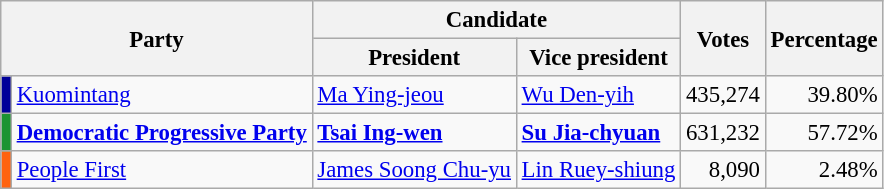<table class="wikitable" style="text-align:right; font-size: 95%;">
<tr>
<th rowspan="2" colspan="2">Party</th>
<th colspan="2">Candidate</th>
<th rowspan="2">Votes</th>
<th rowspan="2">Percentage</th>
</tr>
<tr>
<th>President</th>
<th>Vice president</th>
</tr>
<tr>
<td style="background:#009;"></td>
<td align=left><a href='#'>Kuomintang</a></td>
<td align=left><a href='#'>Ma Ying-jeou</a></td>
<td align=left><a href='#'>Wu Den-yih</a></td>
<td align=right>435,274</td>
<td align=right>39.80%</td>
</tr>
<tr>
<td style="background:#1b9431;"></td>
<td align=left><strong><a href='#'>Democratic Progressive Party</a></strong></td>
<td align=left><strong><a href='#'>Tsai Ing-wen</a></strong></td>
<td align=left><strong><a href='#'>Su Jia-chyuan</a></strong></td>
<td align=right>631,232</td>
<td align=right>57.72%</td>
</tr>
<tr>
<td style="background:#FF6310;"></td>
<td align=left><a href='#'>People First</a></td>
<td align=left><a href='#'>James Soong Chu-yu</a></td>
<td align=left><a href='#'>Lin Ruey-shiung</a></td>
<td align=right>8,090</td>
<td align=right>2.48%</td>
</tr>
</table>
